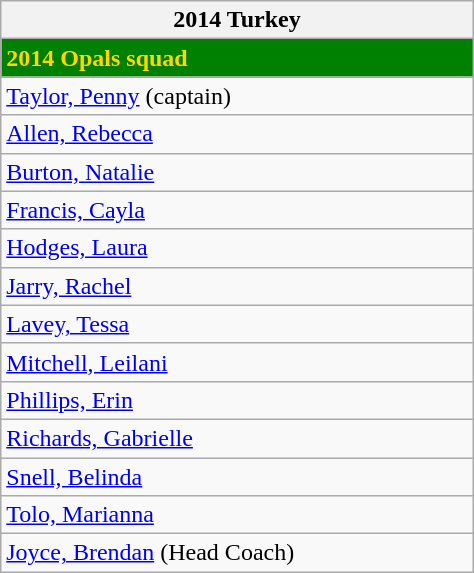<table class="wikitable collapsible autocollapse" width=25%>
<tr>
<th>2014 Turkey</th>
</tr>
<tr>
<td bgcolor=green style="color:gold; width:200px"><strong>2014 Opals squad</strong></td>
</tr>
<tr>
<td><a href='#'>Taylor, Penny</a> (captain)</td>
</tr>
<tr>
<td><a href='#'>Allen, Rebecca</a></td>
</tr>
<tr>
<td><a href='#'>Burton, Natalie</a></td>
</tr>
<tr>
<td><a href='#'>Francis, Cayla</a></td>
</tr>
<tr>
<td><a href='#'>Hodges, Laura</a></td>
</tr>
<tr>
<td><a href='#'>Jarry, Rachel</a></td>
</tr>
<tr>
<td><a href='#'>Lavey, Tessa</a></td>
</tr>
<tr>
<td><a href='#'>Mitchell, Leilani</a></td>
</tr>
<tr>
<td><a href='#'>Phillips, Erin</a></td>
</tr>
<tr>
<td><a href='#'>Richards, Gabrielle</a></td>
</tr>
<tr>
<td><a href='#'>Snell, Belinda</a></td>
</tr>
<tr>
<td><a href='#'>Tolo, Marianna</a></td>
</tr>
<tr>
<td><a href='#'>Joyce, Brendan</a> (Head Coach)</td>
</tr>
</table>
